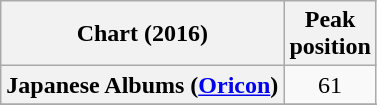<table class="wikitable sortable plainrowheaders" style="text-align:center">
<tr>
<th scope="col">Chart (2016)</th>
<th scope="col">Peak<br> position</th>
</tr>
<tr>
<th scope="row">Japanese Albums (<a href='#'>Oricon</a>)</th>
<td>61</td>
</tr>
<tr>
</tr>
<tr>
</tr>
</table>
